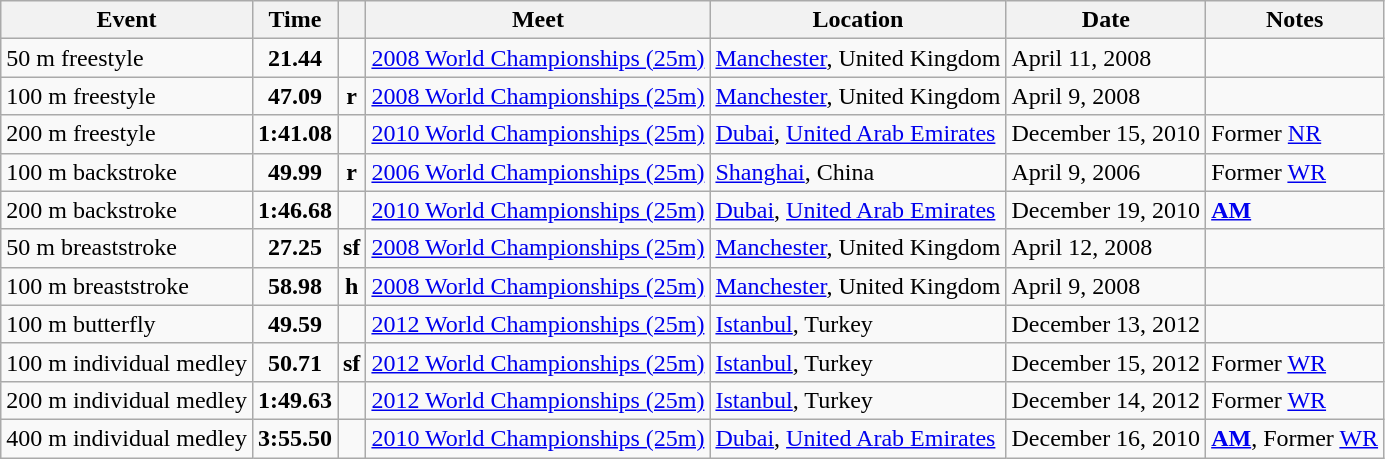<table class="wikitable">
<tr>
<th>Event</th>
<th>Time</th>
<th></th>
<th>Meet</th>
<th>Location</th>
<th>Date</th>
<th>Notes</th>
</tr>
<tr>
<td>50 m freestyle</td>
<td align="center"><strong>21.44</strong></td>
<td></td>
<td><a href='#'>2008 World Championships (25m)</a></td>
<td><a href='#'>Manchester</a>, United Kingdom</td>
<td>April 11, 2008</td>
<td></td>
</tr>
<tr>
<td>100 m freestyle</td>
<td align="center"><strong>47.09</strong></td>
<td align="center"><strong>r</strong></td>
<td><a href='#'>2008 World Championships (25m)</a></td>
<td><a href='#'>Manchester</a>, United Kingdom</td>
<td>April 9, 2008</td>
<td></td>
</tr>
<tr>
<td>200 m freestyle</td>
<td align="center"><strong>1:41.08</strong></td>
<td></td>
<td><a href='#'>2010 World Championships (25m)</a></td>
<td><a href='#'>Dubai</a>, <a href='#'>United Arab Emirates</a></td>
<td>December 15, 2010</td>
<td>Former <a href='#'>NR</a></td>
</tr>
<tr>
<td>100 m backstroke</td>
<td align="center"><strong>49.99</strong></td>
<td align="center"><strong>r</strong></td>
<td><a href='#'>2006 World Championships (25m)</a></td>
<td><a href='#'>Shanghai</a>, China</td>
<td>April 9, 2006</td>
<td>Former <a href='#'>WR</a></td>
</tr>
<tr>
<td>200 m backstroke</td>
<td align="center"><strong>1:46.68</strong></td>
<td></td>
<td><a href='#'>2010 World Championships (25m)</a></td>
<td><a href='#'>Dubai</a>, <a href='#'>United Arab Emirates</a></td>
<td>December 19, 2010</td>
<td><strong><a href='#'>AM</a></strong></td>
</tr>
<tr>
<td>50 m breaststroke</td>
<td align="center"><strong>27.25</strong></td>
<td align="center"><strong>sf</strong></td>
<td><a href='#'>2008 World Championships (25m)</a></td>
<td><a href='#'>Manchester</a>, United Kingdom</td>
<td>April 12, 2008</td>
<td></td>
</tr>
<tr>
<td>100 m breaststroke</td>
<td align="center"><strong>58.98</strong></td>
<td align="center"><strong>h</strong></td>
<td><a href='#'>2008 World Championships (25m)</a></td>
<td><a href='#'>Manchester</a>, United Kingdom</td>
<td>April 9, 2008</td>
<td></td>
</tr>
<tr>
<td>100 m butterfly</td>
<td align="center"><strong>49.59</strong></td>
<td></td>
<td><a href='#'>2012 World Championships (25m)</a></td>
<td><a href='#'>Istanbul</a>, Turkey</td>
<td>December 13, 2012</td>
<td></td>
</tr>
<tr>
<td>100 m individual medley</td>
<td align="center"><strong>50.71</strong></td>
<td align="center"><strong>sf</strong></td>
<td><a href='#'>2012 World Championships (25m)</a></td>
<td><a href='#'>Istanbul</a>, Turkey</td>
<td>December 15, 2012</td>
<td>Former <a href='#'>WR</a></td>
</tr>
<tr>
<td>200 m individual medley</td>
<td align="center"><strong>1:49.63</strong></td>
<td></td>
<td><a href='#'>2012 World Championships (25m)</a></td>
<td><a href='#'>Istanbul</a>, Turkey</td>
<td>December 14, 2012</td>
<td>Former <a href='#'>WR</a></td>
</tr>
<tr>
<td>400 m individual medley</td>
<td align="center"><strong>3:55.50</strong></td>
<td></td>
<td><a href='#'>2010 World Championships (25m)</a></td>
<td><a href='#'>Dubai</a>, <a href='#'>United Arab Emirates</a></td>
<td>December 16, 2010</td>
<td><strong><a href='#'>AM</a></strong>, Former <a href='#'>WR</a></td>
</tr>
</table>
